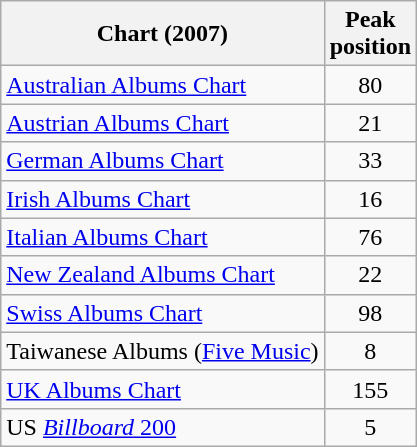<table class="wikitable sortable">
<tr>
<th>Chart (2007)</th>
<th>Peak<br>position</th>
</tr>
<tr>
<td><a href='#'>Australian Albums Chart</a></td>
<td style="text-align:center;">80</td>
</tr>
<tr>
<td><a href='#'>Austrian Albums Chart</a></td>
<td style="text-align:center;">21</td>
</tr>
<tr>
<td><a href='#'>German Albums Chart</a></td>
<td style="text-align:center;">33</td>
</tr>
<tr>
<td><a href='#'>Irish Albums Chart</a></td>
<td style="text-align:center;">16</td>
</tr>
<tr>
<td><a href='#'>Italian Albums Chart</a></td>
<td style="text-align:center;">76</td>
</tr>
<tr>
<td><a href='#'>New Zealand Albums Chart</a></td>
<td style="text-align:center;">22</td>
</tr>
<tr>
<td><a href='#'>Swiss Albums Chart</a></td>
<td style="text-align:center;">98</td>
</tr>
<tr>
<td>Taiwanese Albums (<a href='#'>Five Music</a>)</td>
<td style="text-align:center;">8</td>
</tr>
<tr>
<td><a href='#'>UK Albums Chart</a></td>
<td style="text-align:center;">155</td>
</tr>
<tr>
<td>US <a href='#'><em>Billboard</em> 200</a></td>
<td style="text-align:center;">5</td>
</tr>
</table>
